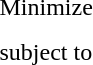<table cellspacing="10">
<tr>
<td>Minimize</td>
<td colspan="2"></td>
</tr>
<tr>
<td>subject to</td>
<td></td>
<td></td>
<td></td>
</tr>
<tr>
<td></td>
<td></td>
<td></td>
<td></td>
</tr>
<tr>
<td></td>
<td></td>
<td></td>
<td></td>
</tr>
</table>
